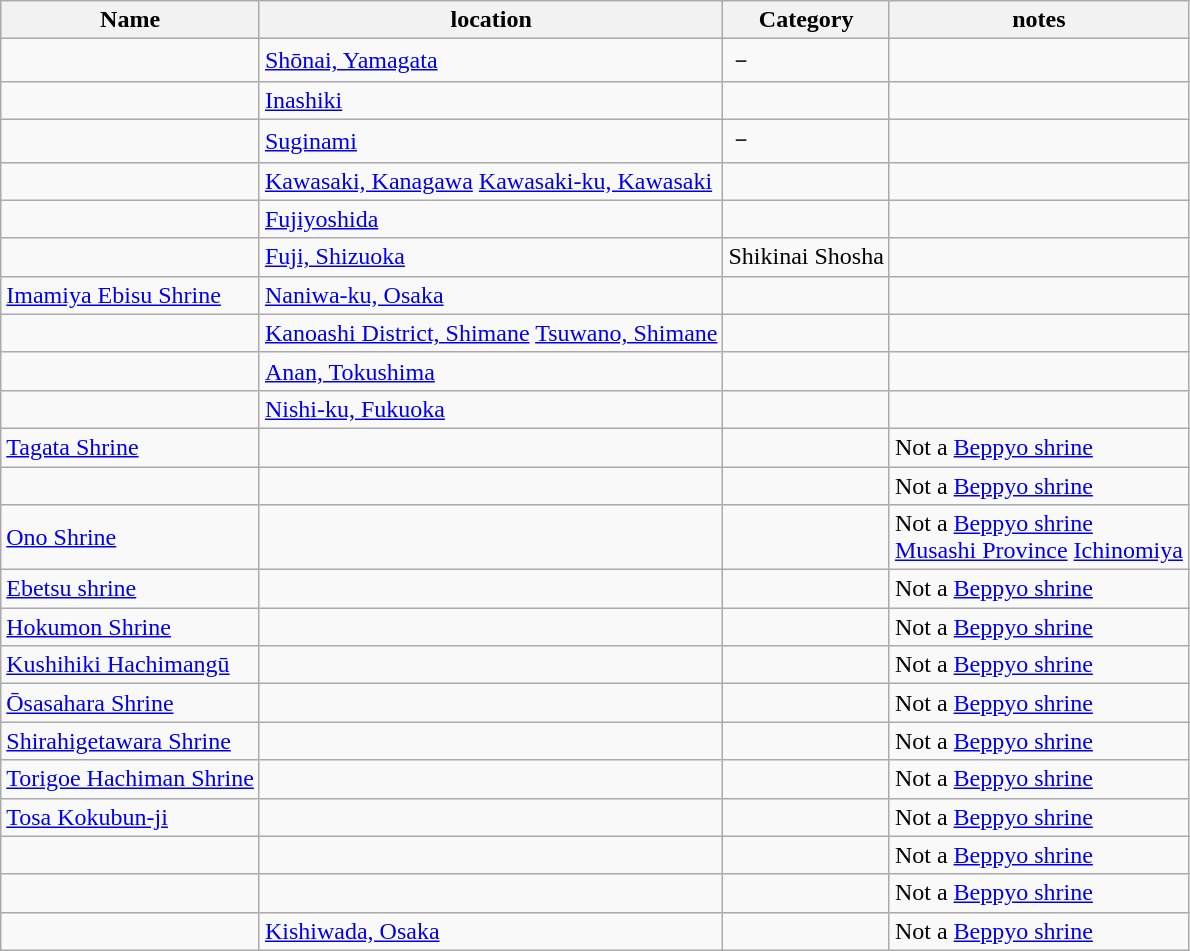<table class="wikitable">
<tr>
<th>Name</th>
<th>location</th>
<th>Category</th>
<th>notes</th>
</tr>
<tr>
<td></td>
<td><a href='#'>Shōnai, Yamagata</a></td>
<td>－</td>
<td></td>
</tr>
<tr>
<td></td>
<td><a href='#'>Inashiki</a></td>
<td></td>
<td></td>
</tr>
<tr>
<td></td>
<td><a href='#'>Suginami</a></td>
<td>－</td>
<td></td>
</tr>
<tr>
<td></td>
<td><a href='#'>Kawasaki, Kanagawa</a> <a href='#'>Kawasaki-ku, Kawasaki</a></td>
<td></td>
<td></td>
</tr>
<tr>
<td></td>
<td><a href='#'>Fujiyoshida</a></td>
<td></td>
<td></td>
</tr>
<tr>
<td></td>
<td><a href='#'>Fuji, Shizuoka</a></td>
<td>Shikinai Shosha</td>
<td></td>
</tr>
<tr>
<td><a href='#'>Imamiya Ebisu Shrine</a></td>
<td><a href='#'>Naniwa-ku, Osaka</a></td>
<td></td>
<td></td>
</tr>
<tr>
<td></td>
<td><a href='#'>Kanoashi District, Shimane</a> <a href='#'>Tsuwano, Shimane</a></td>
<td></td>
<td></td>
</tr>
<tr>
<td></td>
<td><a href='#'>Anan, Tokushima</a></td>
<td></td>
<td></td>
</tr>
<tr>
<td></td>
<td><a href='#'>Nishi-ku, Fukuoka</a></td>
<td></td>
<td></td>
</tr>
<tr>
<td><a href='#'>Tagata Shrine</a></td>
<td></td>
<td></td>
<td>Not a <a href='#'>Beppyo shrine</a></td>
</tr>
<tr>
<td></td>
<td></td>
<td></td>
<td>Not a <a href='#'>Beppyo shrine</a></td>
</tr>
<tr>
<td><a href='#'>Ono Shrine</a></td>
<td></td>
<td></td>
<td>Not a <a href='#'>Beppyo shrine</a><br><a href='#'>Musashi Province</a> <a href='#'>Ichinomiya</a></td>
</tr>
<tr>
<td><a href='#'>Ebetsu shrine</a></td>
<td></td>
<td></td>
<td>Not a <a href='#'>Beppyo shrine</a></td>
</tr>
<tr>
<td><a href='#'>Hokumon Shrine</a></td>
<td></td>
<td></td>
<td>Not a <a href='#'>Beppyo shrine</a></td>
</tr>
<tr>
<td><a href='#'>Kushihiki Hachimangū</a></td>
<td></td>
<td></td>
<td>Not a <a href='#'>Beppyo shrine</a></td>
</tr>
<tr>
<td><a href='#'>Ōsasahara Shrine</a></td>
<td></td>
<td></td>
<td>Not a <a href='#'>Beppyo shrine</a></td>
</tr>
<tr>
<td><a href='#'>Shirahigetawara Shrine</a></td>
<td></td>
<td></td>
<td>Not a <a href='#'>Beppyo shrine</a></td>
</tr>
<tr>
<td><a href='#'>Torigoe Hachiman Shrine</a></td>
<td></td>
<td></td>
<td>Not a <a href='#'>Beppyo shrine</a></td>
</tr>
<tr>
<td><a href='#'>Tosa Kokubun-ji</a></td>
<td></td>
<td></td>
<td>Not a <a href='#'>Beppyo shrine</a></td>
</tr>
<tr>
<td><strong></strong></td>
<td></td>
<td></td>
<td>Not a <a href='#'>Beppyo shrine</a></td>
</tr>
<tr>
<td></td>
<td></td>
<td></td>
<td>Not a <a href='#'>Beppyo shrine</a></td>
</tr>
<tr>
<td></td>
<td><a href='#'>Kishiwada, Osaka</a></td>
<td></td>
<td>Not a <a href='#'>Beppyo shrine</a></td>
</tr>
</table>
